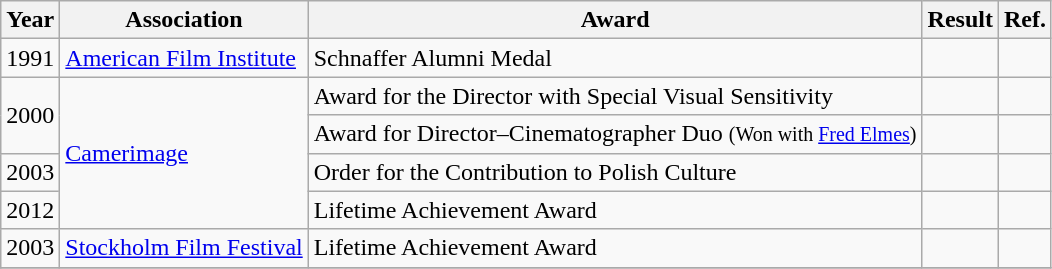<table class="wikitable plainrowheaders">
<tr>
<th>Year</th>
<th>Association</th>
<th>Award</th>
<th>Result</th>
<th>Ref.</th>
</tr>
<tr>
<td>1991</td>
<td><a href='#'>American Film Institute</a></td>
<td>Schnaffer Alumni Medal</td>
<td></td>
<td></td>
</tr>
<tr>
<td rowspan=2>2000</td>
<td rowspan=4><a href='#'>Camerimage</a></td>
<td>Award for the Director with Special Visual Sensitivity</td>
<td></td>
<td></td>
</tr>
<tr>
<td>Award for Director–Cinematographer Duo <small> (Won with <a href='#'>Fred Elmes</a>) </small></td>
<td></td>
<td></td>
</tr>
<tr>
<td>2003</td>
<td>Order for the Contribution to Polish Culture</td>
<td></td>
<td></td>
</tr>
<tr>
<td>2012</td>
<td>Lifetime Achievement Award</td>
<td></td>
<td></td>
</tr>
<tr>
<td>2003</td>
<td><a href='#'>Stockholm Film Festival</a></td>
<td>Lifetime Achievement Award</td>
<td></td>
<td></td>
</tr>
<tr>
</tr>
</table>
